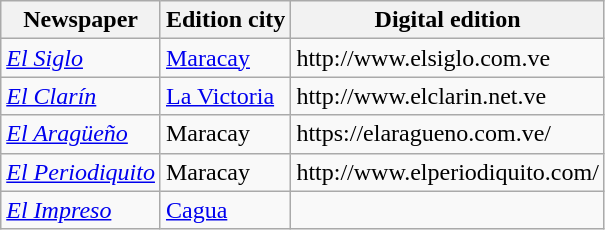<table class="wikitable sortable">
<tr align="center">
<th>Newspaper</th>
<th>Edition city</th>
<th>Digital edition</th>
</tr>
<tr>
<td><em><a href='#'>El Siglo</a></em></td>
<td><a href='#'>Maracay</a></td>
<td>http://www.elsiglo.com.ve</td>
</tr>
<tr>
<td><em><a href='#'>El Clarín</a></em></td>
<td><a href='#'>La Victoria</a></td>
<td>http://www.elclarin.net.ve</td>
</tr>
<tr>
<td><em><a href='#'>El Aragüeño</a></em></td>
<td>Maracay</td>
<td>https://elaragueno.com.ve/</td>
</tr>
<tr>
<td><em><a href='#'>El Periodiquito</a></em></td>
<td>Maracay</td>
<td>http://www.elperiodiquito.com/</td>
</tr>
<tr>
<td><em><a href='#'>El Impreso</a></em></td>
<td><a href='#'>Cagua</a></td>
<td></td>
</tr>
</table>
